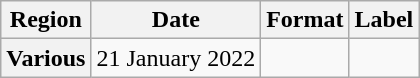<table class="wikitable plainrowheaders">
<tr>
<th scope="col">Region</th>
<th scope="col">Date</th>
<th scope="col">Format</th>
<th scope="col">Label</th>
</tr>
<tr>
<th scope="row">Various</th>
<td>21 January 2022</td>
<td></td>
<td></td>
</tr>
</table>
